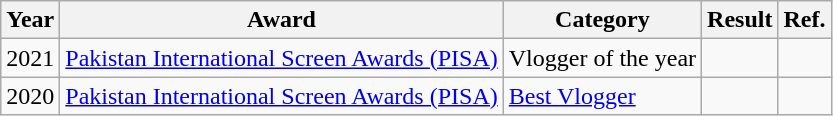<table class="wikitable">
<tr>
<th>Year</th>
<th>Award</th>
<th>Category</th>
<th>Result</th>
<th>Ref.</th>
</tr>
<tr>
<td>2021</td>
<td><a href='#'>Pakistan International Screen Awards (PISA)</a></td>
<td>Vlogger of the year</td>
<td></td>
<td></td>
</tr>
<tr>
<td>2020</td>
<td><a href='#'>Pakistan International Screen Awards (PISA)</a></td>
<td><a href='#'>Best Vlogger</a></td>
<td></td>
<td></td>
</tr>
</table>
